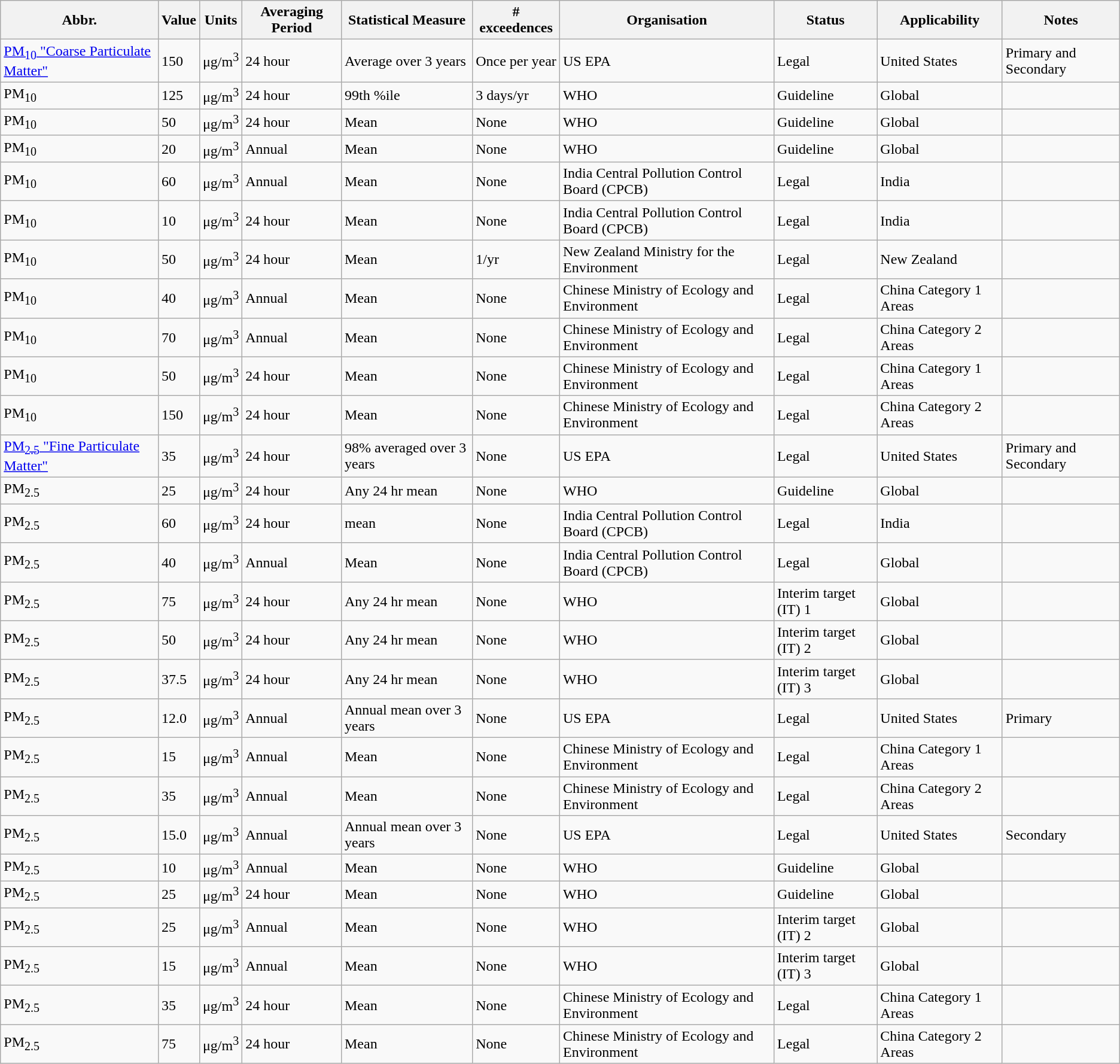<table class="wikitable sortable">
<tr>
<th>Abbr.</th>
<th>Value</th>
<th>Units</th>
<th>Averaging Period</th>
<th>Statistical Measure</th>
<th># exceedences</th>
<th>Organisation</th>
<th>Status</th>
<th>Applicability</th>
<th>Notes</th>
</tr>
<tr>
<td><a href='#'>PM<sub>10</sub> "Coarse Particulate Matter"</a></td>
<td>150</td>
<td>μg/m<sup>3</sup></td>
<td>24 hour</td>
<td>Average over 3 years</td>
<td>Once per year</td>
<td>US EPA</td>
<td>Legal</td>
<td>United States</td>
<td>Primary and Secondary</td>
</tr>
<tr>
<td>PM<sub>10</sub></td>
<td>125</td>
<td>μg/m<sup>3</sup></td>
<td>24 hour</td>
<td>99th %ile</td>
<td>3 days/yr</td>
<td>WHO </td>
<td>Guideline</td>
<td>Global</td>
<td></td>
</tr>
<tr>
<td>PM<sub>10</sub></td>
<td>50</td>
<td>μg/m<sup>3</sup></td>
<td>24 hour</td>
<td>Mean</td>
<td>None</td>
<td>WHO </td>
<td>Guideline</td>
<td>Global</td>
<td></td>
</tr>
<tr>
<td>PM<sub>10</sub></td>
<td>20</td>
<td>μg/m<sup>3</sup></td>
<td>Annual</td>
<td>Mean</td>
<td>None</td>
<td>WHO </td>
<td>Guideline</td>
<td>Global</td>
<td></td>
</tr>
<tr>
<td>PM<sub>10</sub></td>
<td>60</td>
<td>μg/m<sup>3</sup></td>
<td>Annual</td>
<td>Mean</td>
<td>None</td>
<td>India Central Pollution Control Board (CPCB) </td>
<td>Legal</td>
<td>India</td>
<td></td>
</tr>
<tr>
<td>PM<sub>10</sub></td>
<td>10</td>
<td>μg/m<sup>3</sup></td>
<td>24 hour</td>
<td>Mean</td>
<td>None</td>
<td>India Central Pollution Control Board (CPCB) </td>
<td>Legal</td>
<td>India</td>
<td></td>
</tr>
<tr>
<td>PM<sub>10</sub></td>
<td>50</td>
<td>μg/m<sup>3</sup></td>
<td>24 hour</td>
<td>Mean</td>
<td>1/yr</td>
<td>New Zealand Ministry for the Environment</td>
<td>Legal</td>
<td>New Zealand</td>
<td></td>
</tr>
<tr>
<td>PM<sub>10</sub></td>
<td>40</td>
<td>μg/m<sup>3</sup></td>
<td>Annual</td>
<td>Mean</td>
<td>None</td>
<td>Chinese Ministry of Ecology and Environment</td>
<td>Legal</td>
<td>China Category 1 Areas</td>
<td></td>
</tr>
<tr>
<td>PM<sub>10</sub></td>
<td>70</td>
<td>μg/m<sup>3</sup></td>
<td>Annual</td>
<td>Mean</td>
<td>None</td>
<td>Chinese Ministry of Ecology and Environment</td>
<td>Legal</td>
<td>China Category 2 Areas</td>
<td></td>
</tr>
<tr>
<td>PM<sub>10</sub></td>
<td>50</td>
<td>μg/m<sup>3</sup></td>
<td>24 hour</td>
<td>Mean</td>
<td>None</td>
<td>Chinese Ministry of Ecology and Environment</td>
<td>Legal</td>
<td>China Category 1 Areas</td>
<td></td>
</tr>
<tr>
<td>PM<sub>10</sub></td>
<td>150</td>
<td>μg/m<sup>3</sup></td>
<td>24 hour</td>
<td>Mean</td>
<td>None</td>
<td>Chinese Ministry of Ecology and Environment</td>
<td>Legal</td>
<td>China Category 2 Areas</td>
<td></td>
</tr>
<tr>
<td><a href='#'>PM<sub>2.5</sub> "Fine Particulate Matter"</a></td>
<td>35</td>
<td>μg/m<sup>3</sup></td>
<td>24 hour</td>
<td>98% averaged over 3 years</td>
<td>None</td>
<td>US EPA</td>
<td>Legal</td>
<td>United States</td>
<td>Primary and Secondary</td>
</tr>
<tr>
<td>PM<sub>2.5</sub></td>
<td>25</td>
<td>μg/m<sup>3</sup></td>
<td>24 hour</td>
<td>Any 24 hr mean</td>
<td>None</td>
<td>WHO </td>
<td>Guideline</td>
<td>Global</td>
<td></td>
</tr>
<tr>
<td>PM<sub>2.5</sub></td>
<td>60</td>
<td>μg/m<sup>3</sup></td>
<td>24 hour</td>
<td>mean</td>
<td>None</td>
<td>India Central Pollution Control Board (CPCB) </td>
<td>Legal</td>
<td>India</td>
<td></td>
</tr>
<tr>
<td>PM<sub>2.5</sub></td>
<td>40</td>
<td>μg/m<sup>3</sup></td>
<td>Annual</td>
<td>Mean</td>
<td>None</td>
<td>India Central Pollution Control Board (CPCB) </td>
<td>Legal</td>
<td>Global</td>
<td></td>
</tr>
<tr>
<td>PM<sub>2.5</sub></td>
<td>75</td>
<td>μg/m<sup>3</sup></td>
<td>24 hour</td>
<td>Any 24 hr mean</td>
<td>None</td>
<td>WHO </td>
<td>Interim target (IT) 1</td>
<td>Global</td>
<td></td>
</tr>
<tr>
<td>PM<sub>2.5</sub></td>
<td>50</td>
<td>μg/m<sup>3</sup></td>
<td>24 hour</td>
<td>Any 24 hr mean</td>
<td>None</td>
<td>WHO </td>
<td>Interim target (IT) 2</td>
<td>Global</td>
<td></td>
</tr>
<tr>
<td>PM<sub>2.5</sub></td>
<td>37.5</td>
<td>μg/m<sup>3</sup></td>
<td>24 hour</td>
<td>Any 24 hr mean</td>
<td>None</td>
<td>WHO </td>
<td>Interim target (IT) 3</td>
<td>Global</td>
<td></td>
</tr>
<tr>
<td>PM<sub>2.5</sub></td>
<td>12.0</td>
<td>μg/m<sup>3</sup></td>
<td>Annual</td>
<td>Annual mean over 3 years</td>
<td>None</td>
<td>US EPA</td>
<td>Legal</td>
<td>United States</td>
<td>Primary</td>
</tr>
<tr>
<td>PM<sub>2.5</sub></td>
<td>15</td>
<td>μg/m<sup>3</sup></td>
<td>Annual</td>
<td>Mean</td>
<td>None</td>
<td>Chinese Ministry of Ecology and Environment</td>
<td>Legal</td>
<td>China Category 1 Areas</td>
<td></td>
</tr>
<tr>
<td>PM<sub>2.5</sub></td>
<td>35</td>
<td>μg/m<sup>3</sup></td>
<td>Annual</td>
<td>Mean</td>
<td>None</td>
<td>Chinese Ministry of Ecology and Environment</td>
<td>Legal</td>
<td>China Category 2 Areas</td>
<td></td>
</tr>
<tr>
<td>PM<sub>2.5</sub></td>
<td>15.0</td>
<td>μg/m<sup>3</sup></td>
<td>Annual</td>
<td>Annual mean over 3 years</td>
<td>None</td>
<td>US EPA</td>
<td>Legal</td>
<td>United States</td>
<td>Secondary</td>
</tr>
<tr>
<td>PM<sub>2.5</sub></td>
<td>10</td>
<td>μg/m<sup>3</sup></td>
<td>Annual</td>
<td>Mean</td>
<td>None</td>
<td>WHO </td>
<td>Guideline</td>
<td>Global</td>
<td></td>
</tr>
<tr>
<td>PM<sub>2.5</sub></td>
<td>25</td>
<td>μg/m<sup>3</sup></td>
<td>24 hour</td>
<td>Mean</td>
<td>None</td>
<td>WHO </td>
<td>Guideline</td>
<td>Global</td>
<td></td>
</tr>
<tr>
<td>PM<sub>2.5</sub></td>
<td>25</td>
<td>μg/m<sup>3</sup></td>
<td>Annual</td>
<td>Mean</td>
<td>None</td>
<td>WHO </td>
<td>Interim target (IT) 2</td>
<td>Global</td>
<td></td>
</tr>
<tr>
<td>PM<sub>2.5</sub></td>
<td>15</td>
<td>μg/m<sup>3</sup></td>
<td>Annual</td>
<td>Mean</td>
<td>None</td>
<td>WHO </td>
<td>Interim target (IT) 3</td>
<td>Global</td>
<td></td>
</tr>
<tr>
<td>PM<sub>2.5</sub></td>
<td>35</td>
<td>μg/m<sup>3</sup></td>
<td>24 hour</td>
<td>Mean</td>
<td>None</td>
<td>Chinese Ministry of Ecology and Environment</td>
<td>Legal</td>
<td>China Category 1 Areas</td>
<td></td>
</tr>
<tr>
<td>PM<sub>2.5</sub></td>
<td>75</td>
<td>μg/m<sup>3</sup></td>
<td>24 hour</td>
<td>Mean</td>
<td>None</td>
<td>Chinese Ministry of Ecology and Environment</td>
<td>Legal</td>
<td>China Category 2 Areas</td>
<td></td>
</tr>
</table>
